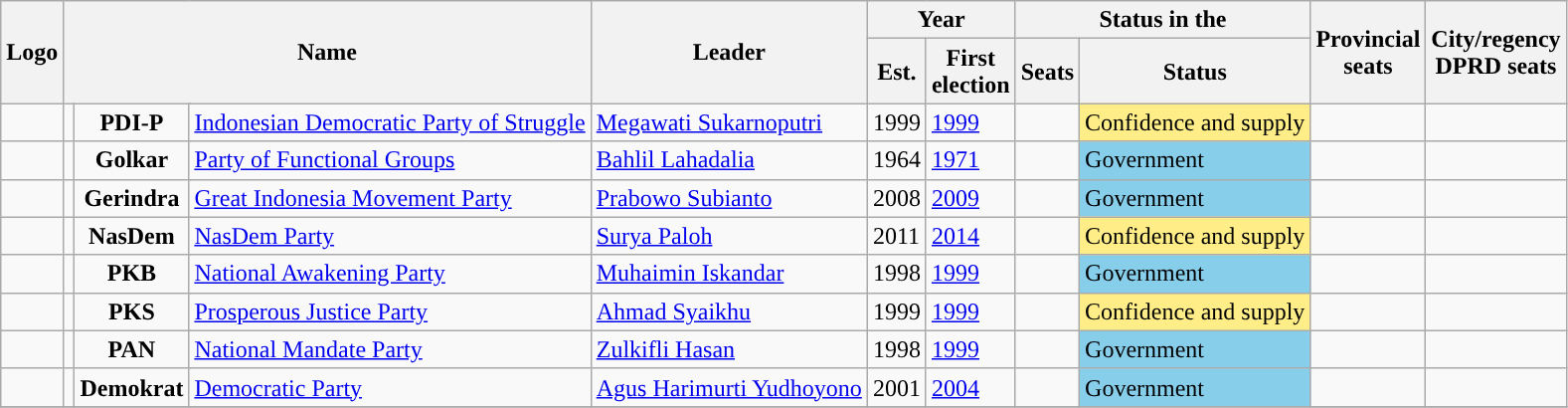<table class="wikitable">
<tr>
<th rowspan="2">Logo</th>
<th colspan="4" rowspan="2">Name</th>
<th rowspan="2">Leader</th>
<th colspan="2">Year</th>
<th colspan="2">Status in the </th>
<th rowspan="2">Provincial<br> seats</th>
<th rowspan="2">City/regency<br>DPRD seats</th>
</tr>
<tr>
<th>Est.</th>
<th>First<br>election</th>
<th>Seats</th>
<th>Status</th>
</tr>
<tr>
<td></td>
<td style="background:"></td>
<td colspan="2" style="text-align:center;"><strong>PDI-P</strong></td>
<td><a href='#'>Indonesian Democratic Party of Struggle</a><br></td>
<td><a href='#'>Megawati Sukarnoputri</a></td>
<td>1999</td>
<td><a href='#'>1999</a></td>
<td></td>
<td bgcolor="#fe8">Confidence and supply</td>
<td></td>
<td></td>
</tr>
<tr>
<td></td>
<td style="background:"></td>
<td colspan="2" style="text-align:center;"><strong>Golkar</strong></td>
<td><a href='#'>Party of Functional Groups</a><br></td>
<td><a href='#'>Bahlil Lahadalia</a></td>
<td>1964</td>
<td><a href='#'>1971</a></td>
<td></td>
<td bgcolor="skyblue">Government</td>
<td></td>
<td></td>
</tr>
<tr>
<td></td>
<td style="background:"></td>
<td colspan="2" style="text-align:center;"><strong>Gerindra</strong></td>
<td><a href='#'>Great Indonesia Movement Party</a><br></td>
<td><a href='#'>Prabowo Subianto</a></td>
<td>2008</td>
<td><a href='#'>2009</a></td>
<td></td>
<td bgcolor="skyblue">Government</td>
<td></td>
<td></td>
</tr>
<tr>
<td></td>
<td style="background:"></td>
<td colspan="2" style="text-align:center;"><strong>NasDem</strong></td>
<td><a href='#'>NasDem Party</a><br></td>
<td><a href='#'>Surya Paloh</a></td>
<td>2011</td>
<td><a href='#'>2014</a></td>
<td></td>
<td bgcolor="#fe8">Confidence and supply</td>
<td></td>
<td></td>
</tr>
<tr>
<td></td>
<td style="background:"></td>
<td colspan="2" style="text-align:center;"><strong>PKB</strong></td>
<td><a href='#'>National Awakening Party</a><br></td>
<td><a href='#'>Muhaimin Iskandar</a></td>
<td>1998</td>
<td><a href='#'>1999</a></td>
<td></td>
<td bgcolor="skyblue">Government</td>
<td></td>
<td></td>
</tr>
<tr>
<td></td>
<td style="background:"></td>
<td colspan="2" style="text-align:center;"><strong>PKS</strong></td>
<td><a href='#'>Prosperous Justice Party</a><br></td>
<td><a href='#'>Ahmad Syaikhu</a></td>
<td>1999</td>
<td><a href='#'>1999</a></td>
<td></td>
<td bgcolor="#fe8">Confidence and supply</td>
<td></td>
<td></td>
</tr>
<tr>
<td></td>
<td style="background:"></td>
<td colspan="2" style="text-align:center;"><strong>PAN</strong></td>
<td><a href='#'>National Mandate Party</a><br></td>
<td><a href='#'>Zulkifli Hasan</a></td>
<td>1998</td>
<td><a href='#'>1999</a></td>
<td></td>
<td bgcolor="skyblue">Government</td>
<td></td>
<td></td>
</tr>
<tr>
<td></td>
<td style="background:"></td>
<td colspan="2" style="text-align:center;"><strong>Demokrat</strong></td>
<td><a href='#'>Democratic Party</a><br></td>
<td><a href='#'>Agus Harimurti Yudhoyono</a></td>
<td>2001</td>
<td><a href='#'>2004</a></td>
<td></td>
<td bgcolor="skyblue">Government</td>
<td></td>
<td></td>
</tr>
<tr>
</tr>
</table>
